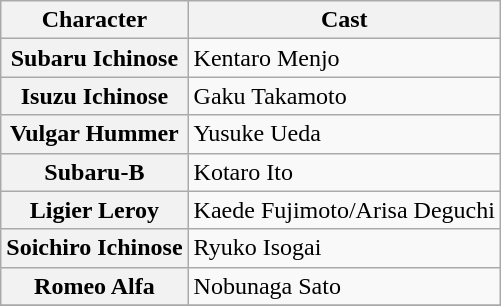<table class="wikitable">
<tr>
<th>Character</th>
<th>Cast</th>
</tr>
<tr>
<th>Subaru Ichinose</th>
<td>Kentaro Menjo</td>
</tr>
<tr>
<th>Isuzu Ichinose</th>
<td>Gaku Takamoto</td>
</tr>
<tr>
<th>Vulgar Hummer</th>
<td>Yusuke Ueda</td>
</tr>
<tr>
<th>Subaru-B</th>
<td>Kotaro Ito</td>
</tr>
<tr>
<th>Ligier Leroy</th>
<td>Kaede Fujimoto/Arisa Deguchi</td>
</tr>
<tr>
<th>Soichiro Ichinose</th>
<td>Ryuko Isogai</td>
</tr>
<tr>
<th>Romeo Alfa</th>
<td>Nobunaga Sato</td>
</tr>
<tr>
</tr>
</table>
